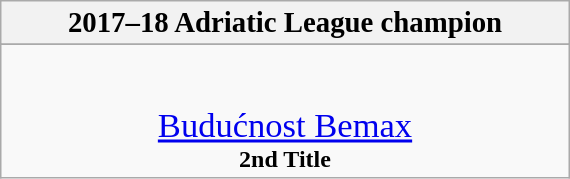<table class="wikitable" style="margin: 0 auto; width: 30%;">
<tr>
<th><big>2017–18 Adriatic League champion</big><br></th>
</tr>
<tr>
</tr>
<tr>
<td align=center><br><br><big><big><a href='#'>Budućnost Bemax</a><br></big></big><strong>2nd Title</strong></td>
</tr>
</table>
